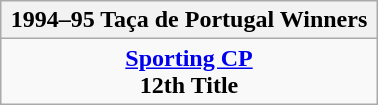<table class="wikitable" style="text-align: center; margin: 0 auto; width: 20%">
<tr>
<th>1994–95 Taça de Portugal Winners</th>
</tr>
<tr>
<td><strong><a href='#'>Sporting CP</a></strong><br><strong>12th Title</strong></td>
</tr>
</table>
